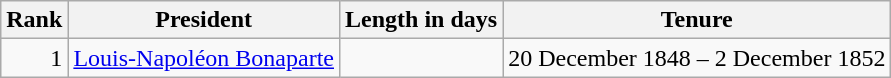<table class="wikitable sortable">
<tr>
<th>Rank</th>
<th>President</th>
<th>Length in days</th>
<th>Tenure</th>
</tr>
<tr>
<td align=right>1</td>
<td><a href='#'>Louis-Napoléon Bonaparte</a></td>
<td></td>
<td>20 December 1848 – 2 December 1852</td>
</tr>
</table>
